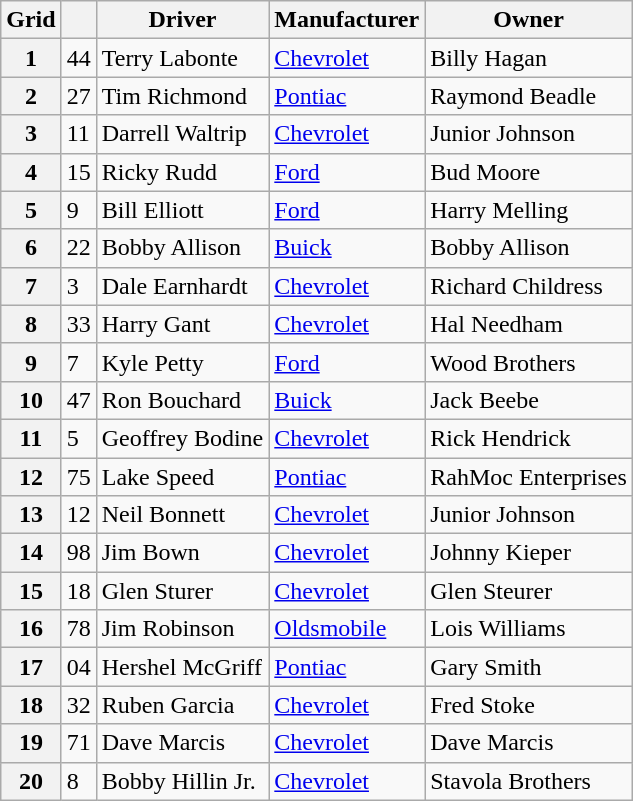<table class="wikitable">
<tr>
<th>Grid</th>
<th></th>
<th>Driver</th>
<th>Manufacturer</th>
<th>Owner</th>
</tr>
<tr>
<th>1</th>
<td>44</td>
<td>Terry Labonte</td>
<td><a href='#'>Chevrolet</a></td>
<td>Billy Hagan</td>
</tr>
<tr>
<th>2</th>
<td>27</td>
<td>Tim Richmond</td>
<td><a href='#'>Pontiac</a></td>
<td>Raymond Beadle</td>
</tr>
<tr>
<th>3</th>
<td>11</td>
<td>Darrell Waltrip</td>
<td><a href='#'>Chevrolet</a></td>
<td>Junior Johnson</td>
</tr>
<tr>
<th>4</th>
<td>15</td>
<td>Ricky Rudd</td>
<td><a href='#'>Ford</a></td>
<td>Bud Moore</td>
</tr>
<tr>
<th>5</th>
<td>9</td>
<td>Bill Elliott</td>
<td><a href='#'>Ford</a></td>
<td>Harry Melling</td>
</tr>
<tr>
<th>6</th>
<td>22</td>
<td>Bobby Allison</td>
<td><a href='#'>Buick</a></td>
<td>Bobby Allison</td>
</tr>
<tr>
<th>7</th>
<td>3</td>
<td>Dale Earnhardt</td>
<td><a href='#'>Chevrolet</a></td>
<td>Richard Childress</td>
</tr>
<tr>
<th>8</th>
<td>33</td>
<td>Harry Gant</td>
<td><a href='#'>Chevrolet</a></td>
<td>Hal Needham</td>
</tr>
<tr>
<th>9</th>
<td>7</td>
<td>Kyle Petty</td>
<td><a href='#'>Ford</a></td>
<td>Wood Brothers</td>
</tr>
<tr>
<th>10</th>
<td>47</td>
<td>Ron Bouchard</td>
<td><a href='#'>Buick</a></td>
<td>Jack Beebe</td>
</tr>
<tr>
<th>11</th>
<td>5</td>
<td>Geoffrey Bodine</td>
<td><a href='#'>Chevrolet</a></td>
<td>Rick Hendrick</td>
</tr>
<tr>
<th>12</th>
<td>75</td>
<td>Lake Speed</td>
<td><a href='#'>Pontiac</a></td>
<td>RahMoc Enterprises</td>
</tr>
<tr>
<th>13</th>
<td>12</td>
<td>Neil Bonnett</td>
<td><a href='#'>Chevrolet</a></td>
<td>Junior Johnson</td>
</tr>
<tr>
<th>14</th>
<td>98</td>
<td>Jim Bown</td>
<td><a href='#'>Chevrolet</a></td>
<td>Johnny Kieper</td>
</tr>
<tr>
<th>15</th>
<td>18</td>
<td>Glen Sturer</td>
<td><a href='#'>Chevrolet</a></td>
<td>Glen Steurer</td>
</tr>
<tr>
<th>16</th>
<td>78</td>
<td>Jim Robinson</td>
<td><a href='#'>Oldsmobile</a></td>
<td>Lois Williams</td>
</tr>
<tr>
<th>17</th>
<td>04</td>
<td>Hershel McGriff</td>
<td><a href='#'>Pontiac</a></td>
<td>Gary Smith</td>
</tr>
<tr>
<th>18</th>
<td>32</td>
<td>Ruben Garcia</td>
<td><a href='#'>Chevrolet</a></td>
<td>Fred Stoke</td>
</tr>
<tr>
<th>19</th>
<td>71</td>
<td>Dave Marcis</td>
<td><a href='#'>Chevrolet</a></td>
<td>Dave Marcis</td>
</tr>
<tr>
<th>20</th>
<td>8</td>
<td>Bobby Hillin Jr.</td>
<td><a href='#'>Chevrolet</a></td>
<td>Stavola Brothers</td>
</tr>
</table>
